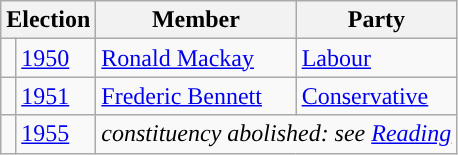<table class="wikitable">
<tr>
<th colspan="2">Election</th>
<th>Member</th>
<th>Party</th>
</tr>
<tr>
<td style="color:inherit;background-color: "></td>
<td><a href='#'>1950</a></td>
<td><a href='#'>Ronald Mackay</a></td>
<td><a href='#'>Labour</a></td>
</tr>
<tr>
<td style="color:inherit;background-color: "></td>
<td><a href='#'>1951</a></td>
<td><a href='#'>Frederic Bennett</a></td>
<td><a href='#'>Conservative</a></td>
</tr>
<tr>
<td></td>
<td><a href='#'>1955</a></td>
<td colspan="2"><em>constituency abolished: see <a href='#'>Reading</a></em></td>
</tr>
</table>
